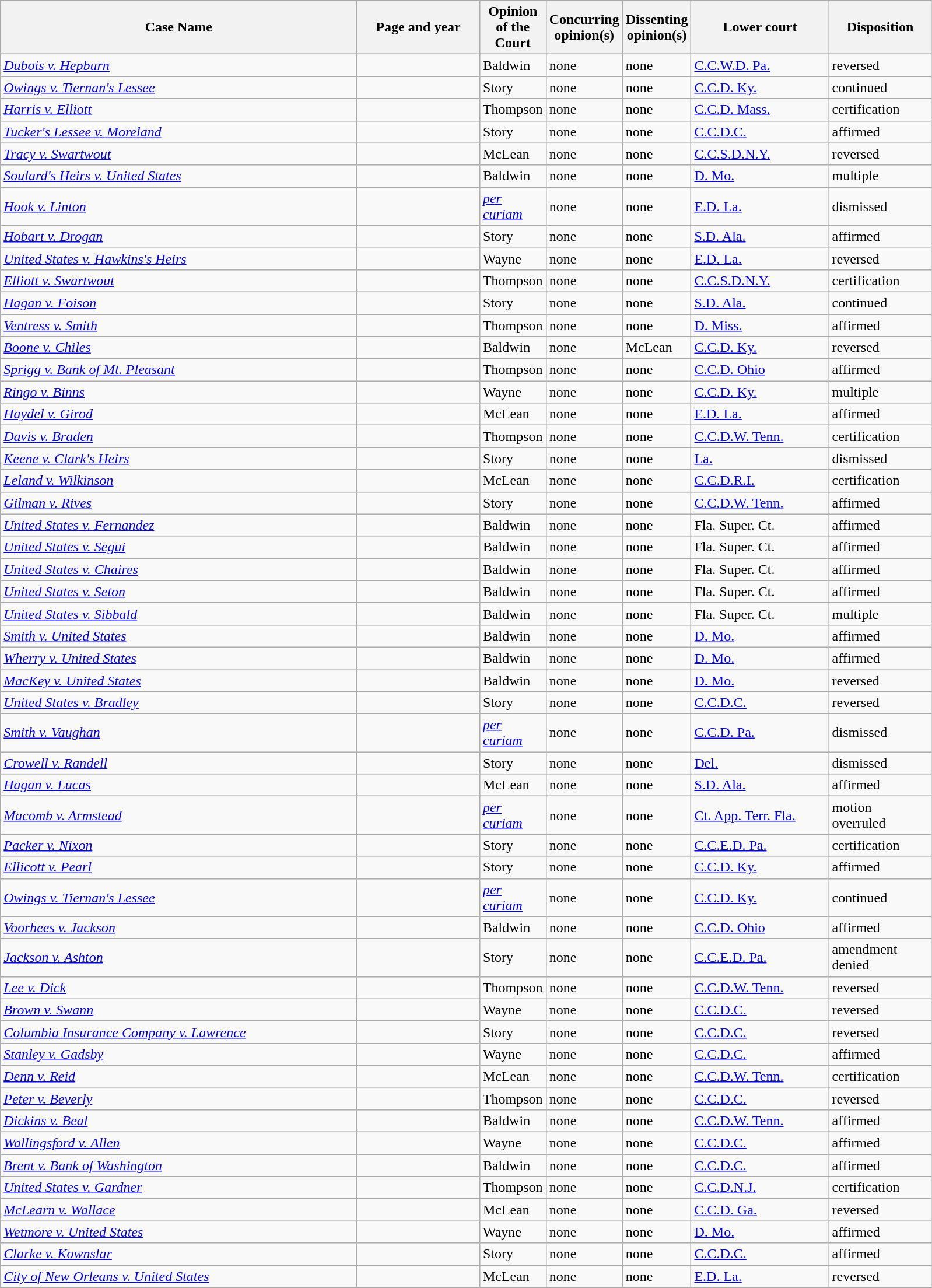<table class="wikitable sortable">
<tr>
<th scope="col" style="width: 400px;">Case Name</th>
<th scope="col" style="width: 133px;">Page and year</th>
<th scope="col" style="width: 10px;">Opinion of the Court</th>
<th scope="col" style="width: 10px;">Concurring opinion(s)</th>
<th scope="col" style="width: 10px;">Dissenting opinion(s)</th>
<th scope="col" style="width: 150px;">Lower court</th>
<th scope="col" style="width: 110px;">Disposition</th>
</tr>
<tr>
<td><em><a href='#'>Dubois v. Hepburn</a></em></td>
<td align="right"></td>
<td>Baldwin</td>
<td>none</td>
<td>none</td>
<td><a href='#'>C.C.W.D. Pa.</a></td>
<td>reversed</td>
</tr>
<tr>
<td><em><a href='#'>Owings v. Tiernan's Lessee</a></em></td>
<td align="right"></td>
<td>Story</td>
<td>none</td>
<td>none</td>
<td><a href='#'>C.C.D. Ky.</a></td>
<td>continued</td>
</tr>
<tr>
<td><em><a href='#'>Harris v. Elliott</a></em></td>
<td align="right"></td>
<td>Thompson</td>
<td>none</td>
<td>none</td>
<td><a href='#'>C.C.D. Mass.</a></td>
<td>certification</td>
</tr>
<tr>
<td><em><a href='#'>Tucker's Lessee v. Moreland</a></em></td>
<td align="right"></td>
<td>Story</td>
<td>none</td>
<td>none</td>
<td><a href='#'>C.C.D.C.</a></td>
<td>affirmed</td>
</tr>
<tr>
<td><em><a href='#'>Tracy v. Swartwout</a></em></td>
<td align="right"></td>
<td>McLean</td>
<td>none</td>
<td>none</td>
<td><a href='#'>C.C.S.D.N.Y.</a></td>
<td>reversed</td>
</tr>
<tr>
<td><em><a href='#'>Soulard's Heirs v. United States</a></em></td>
<td align="right"></td>
<td>Baldwin</td>
<td>none</td>
<td>none</td>
<td><a href='#'>D. Mo.</a></td>
<td>multiple</td>
</tr>
<tr>
<td><em><a href='#'>Hook v. Linton</a></em></td>
<td align="right"></td>
<td><em><a href='#'>per curiam</a></em></td>
<td>none</td>
<td>none</td>
<td><a href='#'>E.D. La.</a></td>
<td>dismissed</td>
</tr>
<tr>
<td><em><a href='#'>Hobart v. Drogan</a></em></td>
<td align="right"></td>
<td>Story</td>
<td>none</td>
<td>none</td>
<td><a href='#'>S.D. Ala.</a></td>
<td>affirmed</td>
</tr>
<tr>
<td><em><a href='#'>United States v. Hawkins's Heirs</a></em></td>
<td align="right"></td>
<td>Wayne</td>
<td>none</td>
<td>none</td>
<td><a href='#'>E.D. La.</a></td>
<td>reversed</td>
</tr>
<tr>
<td><em><a href='#'>Elliott v. Swartwout</a></em></td>
<td align="right"></td>
<td>Thompson</td>
<td>none</td>
<td>none</td>
<td><a href='#'>C.C.S.D.N.Y.</a></td>
<td>certification</td>
</tr>
<tr>
<td><em><a href='#'>Hagan v. Foison</a></em></td>
<td align="right"></td>
<td>Story</td>
<td>none</td>
<td>none</td>
<td><a href='#'>S.D. Ala.</a></td>
<td>continued</td>
</tr>
<tr>
<td><em><a href='#'>Ventress v. Smith</a></em></td>
<td align="right"></td>
<td>Thompson</td>
<td>none</td>
<td>none</td>
<td><a href='#'>D. Miss.</a></td>
<td>affirmed</td>
</tr>
<tr>
<td><em><a href='#'>Boone v. Chiles</a></em></td>
<td align="right"></td>
<td>Baldwin</td>
<td>none</td>
<td>McLean</td>
<td><a href='#'>C.C.D. Ky.</a></td>
<td>reversed</td>
</tr>
<tr>
<td><em><a href='#'>Sprigg v. Bank of Mt. Pleasant</a></em></td>
<td align="right"></td>
<td>Thompson</td>
<td>none</td>
<td>none</td>
<td><a href='#'>C.C.D. Ohio</a></td>
<td>affirmed</td>
</tr>
<tr>
<td><em><a href='#'>Ringo v. Binns</a></em></td>
<td align="right"></td>
<td>Wayne</td>
<td>none</td>
<td>none</td>
<td><a href='#'>C.C.D. Ky.</a></td>
<td>multiple</td>
</tr>
<tr>
<td><em><a href='#'>Haydel v. Girod</a></em></td>
<td align="right"></td>
<td>McLean</td>
<td>none</td>
<td>none</td>
<td><a href='#'>E.D. La.</a></td>
<td>affirmed</td>
</tr>
<tr>
<td><em><a href='#'>Davis v. Braden</a></em></td>
<td align="right"></td>
<td>Thompson</td>
<td>none</td>
<td>none</td>
<td><a href='#'>C.C.D.W. Tenn.</a></td>
<td>certification</td>
</tr>
<tr>
<td><em><a href='#'>Keene v. Clark's Heirs</a></em></td>
<td align="right"></td>
<td>Story</td>
<td>none</td>
<td>none</td>
<td><a href='#'>La.</a></td>
<td>dismissed</td>
</tr>
<tr>
<td><em><a href='#'>Leland v. Wilkinson</a></em></td>
<td align="right"></td>
<td>McLean</td>
<td>none</td>
<td>none</td>
<td><a href='#'>C.C.D.R.I.</a></td>
<td>certification</td>
</tr>
<tr>
<td><em><a href='#'>Gilman v. Rives</a></em></td>
<td align="right"></td>
<td>Story</td>
<td>none</td>
<td>none</td>
<td><a href='#'>C.C.D.W. Tenn.</a></td>
<td>affirmed</td>
</tr>
<tr>
<td><em><a href='#'>United States v. Fernandez</a></em></td>
<td align="right"></td>
<td>Baldwin</td>
<td>none</td>
<td>none</td>
<td>Fla. Super. Ct.</td>
<td>affirmed</td>
</tr>
<tr>
<td><em><a href='#'>United States v. Segui</a></em></td>
<td align="right"></td>
<td>Baldwin</td>
<td>none</td>
<td>none</td>
<td>Fla. Super. Ct.</td>
<td>affirmed</td>
</tr>
<tr>
<td><em><a href='#'>United States v. Chaires</a></em></td>
<td align="right"></td>
<td>Baldwin</td>
<td>none</td>
<td>none</td>
<td>Fla. Super. Ct.</td>
<td>affirmed</td>
</tr>
<tr>
<td><em><a href='#'>United States v. Seton</a></em></td>
<td align="right"></td>
<td>Baldwin</td>
<td>none</td>
<td>none</td>
<td>Fla. Super. Ct.</td>
<td>affirmed</td>
</tr>
<tr>
<td><em><a href='#'>United States v. Sibbald</a></em></td>
<td align="right"></td>
<td>Baldwin</td>
<td>none</td>
<td>none</td>
<td>Fla. Super. Ct.</td>
<td>multiple</td>
</tr>
<tr>
<td><em><a href='#'>Smith v. United States</a></em></td>
<td align="right"></td>
<td>Baldwin</td>
<td>none</td>
<td>none</td>
<td><a href='#'>D. Mo.</a></td>
<td>affirmed</td>
</tr>
<tr>
<td><em><a href='#'>Wherry v. United States</a></em></td>
<td align="right"></td>
<td>Baldwin</td>
<td>none</td>
<td>none</td>
<td><a href='#'>D. Mo.</a></td>
<td>affirmed</td>
</tr>
<tr>
<td><em><a href='#'>MacKey v. United States</a></em></td>
<td align="right"></td>
<td>Baldwin</td>
<td>none</td>
<td>none</td>
<td><a href='#'>D. Mo.</a></td>
<td>reversed</td>
</tr>
<tr>
<td><em><a href='#'>United States v. Bradley</a></em></td>
<td align="right"></td>
<td>Story</td>
<td>none</td>
<td>none</td>
<td><a href='#'>C.C.D.C.</a></td>
<td>reversed</td>
</tr>
<tr>
<td><em><a href='#'>Smith v. Vaughan</a></em></td>
<td align="right"></td>
<td><em><a href='#'>per curiam</a></em></td>
<td>none</td>
<td>none</td>
<td><a href='#'>C.C.D. Pa.</a></td>
<td>dismissed</td>
</tr>
<tr>
<td><em><a href='#'>Crowell v. Randell</a></em></td>
<td align="right"></td>
<td>Story</td>
<td>none</td>
<td>none</td>
<td><a href='#'>Del.</a></td>
<td>dismissed</td>
</tr>
<tr>
<td><em><a href='#'>Hagan v. Lucas</a></em></td>
<td align="right"></td>
<td>McLean</td>
<td>none</td>
<td>none</td>
<td><a href='#'>S.D. Ala.</a></td>
<td>affirmed</td>
</tr>
<tr>
<td><em><a href='#'>Macomb v. Armstead</a></em></td>
<td align="right"></td>
<td><em><a href='#'>per curiam</a></em></td>
<td>none</td>
<td>none</td>
<td><a href='#'>Ct. App. Terr. Fla.</a></td>
<td>motion overruled</td>
</tr>
<tr>
<td><em><a href='#'>Packer v. Nixon</a></em></td>
<td align="right"></td>
<td>Story</td>
<td>none</td>
<td>none</td>
<td><a href='#'>C.C.E.D. Pa.</a></td>
<td>certification</td>
</tr>
<tr>
<td><em><a href='#'>Ellicott v. Pearl</a></em></td>
<td align="right"></td>
<td>Story</td>
<td>none</td>
<td>none</td>
<td><a href='#'>C.C.D. Ky.</a></td>
<td>affirmed</td>
</tr>
<tr>
<td><em><a href='#'>Owings v. Tiernan's Lessee</a></em></td>
<td align="right"></td>
<td><em><a href='#'>per curiam</a></em></td>
<td>none</td>
<td>none</td>
<td><a href='#'>C.C.D. Ky.</a></td>
<td>continued</td>
</tr>
<tr>
<td><em><a href='#'>Voorhees v. Jackson</a></em></td>
<td align="right"></td>
<td>Baldwin</td>
<td>none</td>
<td>none</td>
<td><a href='#'>C.C.D. Ohio</a></td>
<td>affirmed</td>
</tr>
<tr>
<td><em><a href='#'>Jackson v. Ashton</a></em></td>
<td align="right"></td>
<td>Story</td>
<td>none</td>
<td>none</td>
<td><a href='#'>C.C.E.D. Pa.</a></td>
<td>amendment denied</td>
</tr>
<tr>
<td><em><a href='#'>Lee v. Dick</a></em></td>
<td align="right"></td>
<td>Thompson</td>
<td>none</td>
<td>none</td>
<td><a href='#'>C.C.D.W. Tenn.</a></td>
<td>reversed</td>
</tr>
<tr>
<td><em><a href='#'>Brown v. Swann</a></em></td>
<td align="right"></td>
<td>Wayne</td>
<td>none</td>
<td>none</td>
<td><a href='#'>C.C.D.C.</a></td>
<td>reversed</td>
</tr>
<tr>
<td><em><a href='#'>Columbia Insurance Company v. Lawrence</a></em></td>
<td align="right"></td>
<td>Story</td>
<td>none</td>
<td>none</td>
<td><a href='#'>C.C.D.C.</a></td>
<td>reversed</td>
</tr>
<tr>
<td><em><a href='#'>Stanley v. Gadsby</a></em></td>
<td align="right"></td>
<td>Wayne</td>
<td>none</td>
<td>none</td>
<td><a href='#'>C.C.D.C.</a></td>
<td>affirmed</td>
</tr>
<tr>
<td><em><a href='#'>Denn v. Reid</a></em></td>
<td align="right"></td>
<td>McLean</td>
<td>none</td>
<td>none</td>
<td><a href='#'>C.C.D.W. Tenn.</a></td>
<td>certification</td>
</tr>
<tr>
<td><em><a href='#'>Peter v. Beverly</a></em></td>
<td align="right"></td>
<td>Thompson</td>
<td>none</td>
<td>none</td>
<td><a href='#'>C.C.D.C.</a></td>
<td>reversed</td>
</tr>
<tr>
<td><em><a href='#'>Dickins v. Beal</a></em></td>
<td align="right"></td>
<td>Baldwin</td>
<td>none</td>
<td>none</td>
<td><a href='#'>C.C.D.W. Tenn.</a></td>
<td>affirmed</td>
</tr>
<tr>
<td><em><a href='#'>Wallingsford v. Allen</a></em></td>
<td align="right"></td>
<td>Wayne</td>
<td>none</td>
<td>none</td>
<td><a href='#'>C.C.D.C.</a></td>
<td>affirmed</td>
</tr>
<tr>
<td><em><a href='#'>Brent v. Bank of Washington</a></em></td>
<td align="right"></td>
<td>Baldwin</td>
<td>none</td>
<td>none</td>
<td><a href='#'>C.C.D.C.</a></td>
<td>affirmed</td>
</tr>
<tr>
<td><em><a href='#'>United States v. Gardner</a></em></td>
<td align="right"></td>
<td>Thompson</td>
<td>none</td>
<td>none</td>
<td><a href='#'>C.C.D.N.J.</a></td>
<td>certification</td>
</tr>
<tr>
<td><em><a href='#'>McLearn v. Wallace</a></em></td>
<td align="right"></td>
<td>McLean</td>
<td>none</td>
<td>none</td>
<td><a href='#'>C.C.D. Ga.</a></td>
<td>reversed</td>
</tr>
<tr>
<td><em><a href='#'>Wetmore v. United States</a></em></td>
<td align="right"></td>
<td>Wayne</td>
<td>none</td>
<td>none</td>
<td><a href='#'>D. Mo.</a></td>
<td>affirmed</td>
</tr>
<tr>
<td><em><a href='#'>Clarke v. Kownslar</a></em></td>
<td align="right"></td>
<td>Story</td>
<td>none</td>
<td>none</td>
<td><a href='#'>C.C.D.C.</a></td>
<td>affirmed</td>
</tr>
<tr>
<td><em><a href='#'>City of New Orleans v. United States</a></em></td>
<td align="right"></td>
<td>McLean</td>
<td>none</td>
<td>none</td>
<td><a href='#'>E.D. La.</a></td>
<td>reversed</td>
</tr>
<tr>
</tr>
</table>
